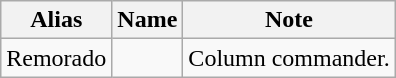<table class="wikitable">
<tr>
<th>Alias</th>
<th>Name</th>
<th>Note</th>
</tr>
<tr>
<td>Remorado</td>
<td></td>
<td>Column commander.</td>
</tr>
</table>
